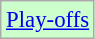<table class="wikitable" style="font-size: 95%">
<tr>
<td bgcolor="#ccffcc"><a href='#'>Play-offs</a></td>
</tr>
</table>
